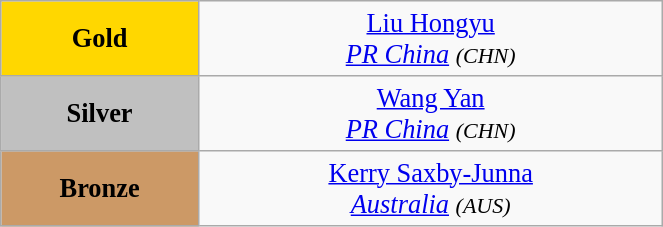<table class="wikitable" style=" text-align:center; font-size:110%;" width="35%">
<tr>
<td bgcolor="gold"><strong>Gold</strong></td>
<td> <a href='#'>Liu Hongyu</a><br><em><a href='#'>PR China</a> <small>(CHN)</small></em></td>
</tr>
<tr>
<td bgcolor="silver"><strong>Silver</strong></td>
<td> <a href='#'>Wang Yan</a><br><em><a href='#'>PR China</a> <small>(CHN)</small></em></td>
</tr>
<tr>
<td bgcolor="CC9966"><strong>Bronze</strong></td>
<td> <a href='#'>Kerry Saxby-Junna</a><br><em><a href='#'>Australia</a> <small>(AUS)</small></em></td>
</tr>
</table>
